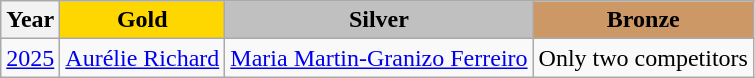<table class="wikitable">
<tr>
<th>Year</th>
<td align=center bgcolor=gold><strong>Gold</strong></td>
<td align=center bgcolor=silver><strong>Silver</strong></td>
<td align=center bgcolor=cc9966><strong>Bronze</strong></td>
</tr>
<tr>
<td><a href='#'>2025</a></td>
<td> <a href='#'>Aurélie Richard</a></td>
<td> <a href='#'>Maria Martin-Granizo Ferreiro</a></td>
<td>Only two competitors</td>
</tr>
</table>
